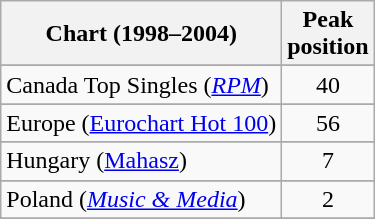<table class="wikitable sortable">
<tr>
<th>Chart (1998–2004)</th>
<th>Peak<br>position</th>
</tr>
<tr>
</tr>
<tr>
</tr>
<tr>
<td>Canada Top Singles (<em><a href='#'>RPM</a></em>)</td>
<td align="center">40</td>
</tr>
<tr>
</tr>
<tr>
<td>Europe (<a href='#'>Eurochart Hot 100</a>)</td>
<td align="center">56</td>
</tr>
<tr>
</tr>
<tr>
</tr>
<tr>
<td>Hungary (<a href='#'>Mahasz</a>)</td>
<td align="center">7</td>
</tr>
<tr>
</tr>
<tr>
<td>Poland (<em><a href='#'>Music & Media</a></em>)</td>
<td align="center">2</td>
</tr>
<tr>
</tr>
<tr>
</tr>
<tr>
</tr>
<tr>
</tr>
</table>
